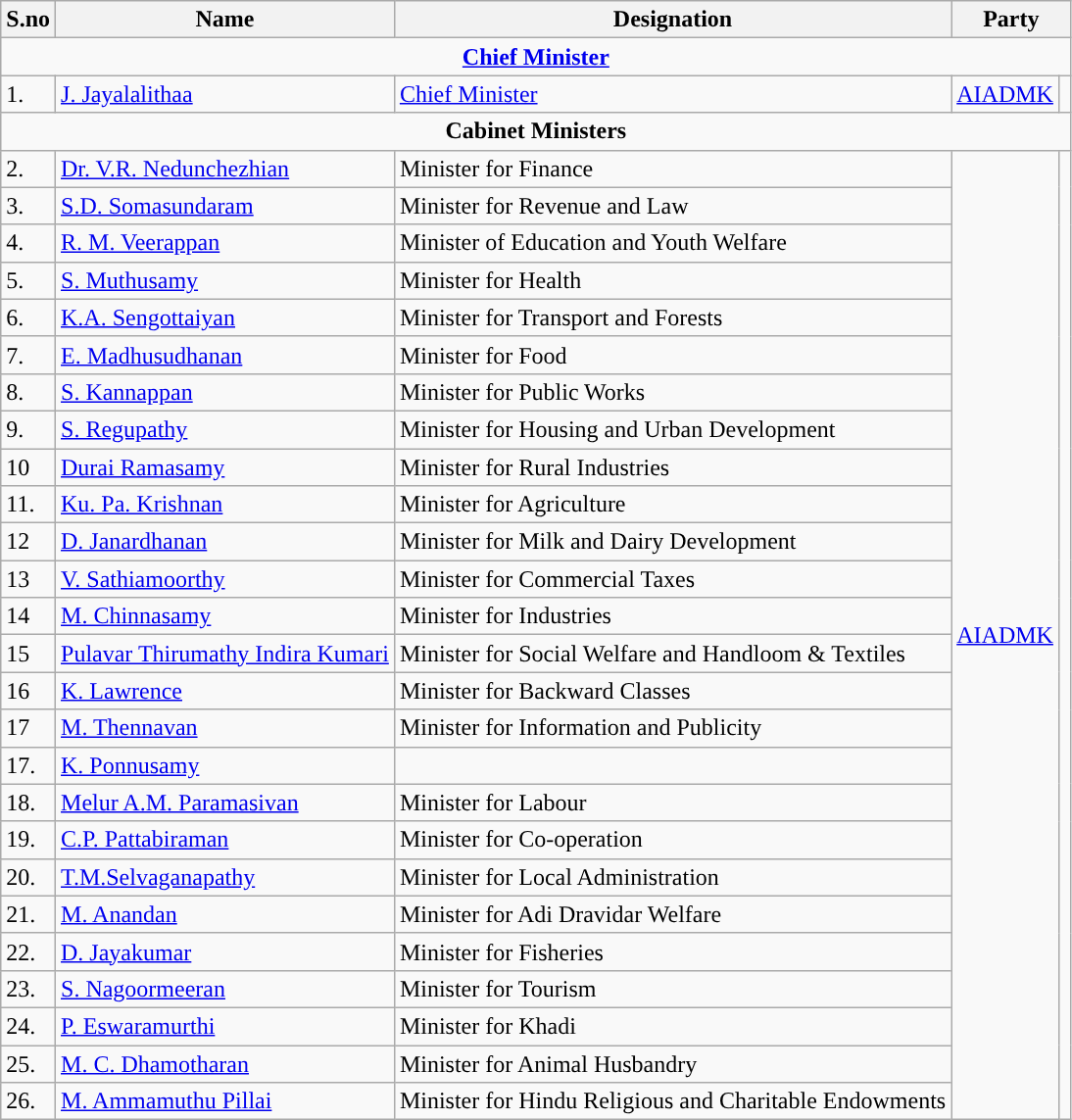<table class="wikitable">
<tr>
<th>S.no</th>
<th>Name</th>
<th>Designation</th>
<th colspan="2" scope="col">Party</th>
</tr>
<tr>
<td colspan="5" style="text-align: center;"><strong><a href='#'>Chief Minister</a></strong></td>
</tr>
<tr>
<td>1.</td>
<td><a href='#'>J. Jayalalithaa</a></td>
<td><a href='#'>Chief Minister</a></td>
<td><a href='#'>AIADMK</a></td>
<td width="1px" style="background-color: "></td>
</tr>
<tr>
<td colspan="5" style="text-align: center;"><strong>Cabinet Ministers</strong></td>
</tr>
<tr>
<td>2.</td>
<td><a href='#'>Dr. V.R. Nedunchezhian</a></td>
<td>Minister for Finance</td>
<td rowspan="32"><a href='#'>AIADMK</a></td>
<td rowspan="32" width="1px" style="background-color: "></td>
</tr>
<tr>
<td>3.</td>
<td><a href='#'>S.D. Somasundaram</a></td>
<td>Minister for Revenue and Law</td>
</tr>
<tr>
<td>4.</td>
<td><a href='#'>R. M. Veerappan</a></td>
<td>Minister of Education and Youth Welfare</td>
</tr>
<tr>
<td>5.</td>
<td><a href='#'>S. Muthusamy</a></td>
<td>Minister for Health</td>
</tr>
<tr>
<td>6.</td>
<td><a href='#'>K.A. Sengottaiyan</a></td>
<td>Minister for Transport and Forests</td>
</tr>
<tr>
<td>7.</td>
<td><a href='#'>E. Madhusudhanan</a></td>
<td>Minister for Food</td>
</tr>
<tr>
<td>8.</td>
<td><a href='#'>S. Kannappan</a></td>
<td>Minister for Public Works</td>
</tr>
<tr>
<td>9.</td>
<td><a href='#'>S. Regupathy</a></td>
<td>Minister for Housing and Urban Development</td>
</tr>
<tr>
<td>10</td>
<td><a href='#'>Durai Ramasamy</a></td>
<td>Minister for Rural Industries</td>
</tr>
<tr>
<td>11.</td>
<td><a href='#'>Ku. Pa. Krishnan</a></td>
<td>Minister for Agriculture</td>
</tr>
<tr>
<td>12</td>
<td><a href='#'>D. Janardhanan</a></td>
<td>Minister for Milk and Dairy Development</td>
</tr>
<tr>
<td>13</td>
<td><a href='#'>V. Sathiamoorthy</a></td>
<td>Minister for Commercial Taxes</td>
</tr>
<tr>
<td>14</td>
<td><a href='#'>M. Chinnasamy</a></td>
<td>Minister for Industries</td>
</tr>
<tr>
<td>15</td>
<td><a href='#'>Pulavar Thirumathy Indira Kumari</a></td>
<td>Minister for Social Welfare and Handloom & Textiles</td>
</tr>
<tr>
<td>16</td>
<td><a href='#'>K. Lawrence</a></td>
<td>Minister for Backward Classes</td>
</tr>
<tr>
<td>17</td>
<td><a href='#'>M. Thennavan</a></td>
<td>Minister for Information and Publicity</td>
</tr>
<tr>
<td>17.</td>
<td><a href='#'>K. Ponnusamy</a></td>
</tr>
<tr>
<td>18.</td>
<td><a href='#'>Melur A.M. Paramasivan</a></td>
<td>Minister for Labour</td>
</tr>
<tr>
<td>19.</td>
<td><a href='#'>C.P. Pattabiraman</a></td>
<td>Minister for Co-operation</td>
</tr>
<tr>
<td>20.</td>
<td><a href='#'>T.M.Selvaganapathy</a></td>
<td>Minister for Local Administration</td>
</tr>
<tr>
<td>21.</td>
<td><a href='#'>M. Anandan</a></td>
<td>Minister for Adi Dravidar  Welfare</td>
</tr>
<tr>
<td>22.</td>
<td><a href='#'>D. Jayakumar</a></td>
<td>Minister for Fisheries</td>
</tr>
<tr>
<td>23.</td>
<td><a href='#'>S. Nagoormeeran</a></td>
<td>Minister for Tourism</td>
</tr>
<tr>
<td>24.</td>
<td><a href='#'>P. Eswaramurthi</a></td>
<td>Minister for Khadi</td>
</tr>
<tr>
<td>25.</td>
<td><a href='#'>M. C. Dhamotharan</a></td>
<td>Minister for Animal Husbandry</td>
</tr>
<tr>
<td>26.</td>
<td><a href='#'>M. Ammamuthu Pillai</a></td>
<td>Minister for Hindu Religious and Charitable Endowments</td>
</tr>
</table>
